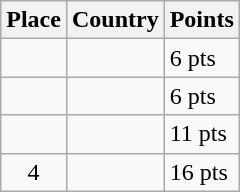<table class=wikitable>
<tr>
<th>Place</th>
<th>Country</th>
<th>Points</th>
</tr>
<tr>
<td align=center></td>
<td></td>
<td>6 pts</td>
</tr>
<tr>
<td align=center></td>
<td></td>
<td>6 pts</td>
</tr>
<tr>
<td align=center></td>
<td></td>
<td>11 pts</td>
</tr>
<tr>
<td align=center>4</td>
<td></td>
<td>16 pts</td>
</tr>
</table>
